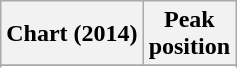<table class="wikitable sortable plainrowheaders" style="text-align:center">
<tr>
<th>Chart (2014)</th>
<th>Peak<br>position</th>
</tr>
<tr>
</tr>
<tr>
</tr>
</table>
